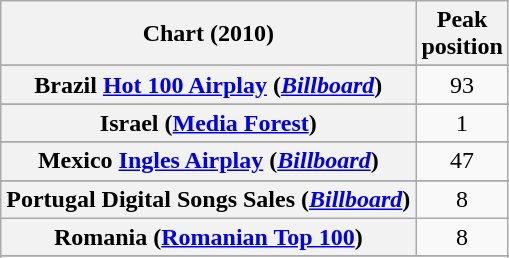<table class="wikitable plainrowheaders sortable" style="text-align:center;">
<tr>
<th scope="col">Chart (2010)</th>
<th scope="col">Peak<br>position</th>
</tr>
<tr>
</tr>
<tr>
</tr>
<tr>
</tr>
<tr>
</tr>
<tr>
<th scope="row">Brazil <a href='#'>Hot 100 Airplay</a> (<em><a href='#'>Billboard</a></em>)</th>
<td>93</td>
</tr>
<tr>
</tr>
<tr>
</tr>
<tr>
</tr>
<tr>
</tr>
<tr>
</tr>
<tr>
</tr>
<tr>
</tr>
<tr>
</tr>
<tr>
<th scope="row">Israel (<a href='#'>Media Forest</a>)</th>
<td>1</td>
</tr>
<tr>
</tr>
<tr>
</tr>
<tr>
<th scope="row">Mexico <a href='#'>Ingles Airplay</a> (<em><a href='#'>Billboard</a></em>)</th>
<td>47</td>
</tr>
<tr>
</tr>
<tr>
</tr>
<tr>
</tr>
<tr>
<th scope="row">Portugal Digital Songs Sales (<em><a href='#'>Billboard</a></em>)</th>
<td>8</td>
</tr>
<tr>
<th scope="row">Romania (<a href='#'>Romanian Top 100</a>)</th>
<td>8</td>
</tr>
<tr>
</tr>
<tr>
</tr>
<tr>
</tr>
<tr>
</tr>
<tr>
</tr>
<tr>
</tr>
<tr>
</tr>
<tr>
</tr>
<tr>
</tr>
<tr>
</tr>
<tr>
</tr>
<tr>
</tr>
</table>
